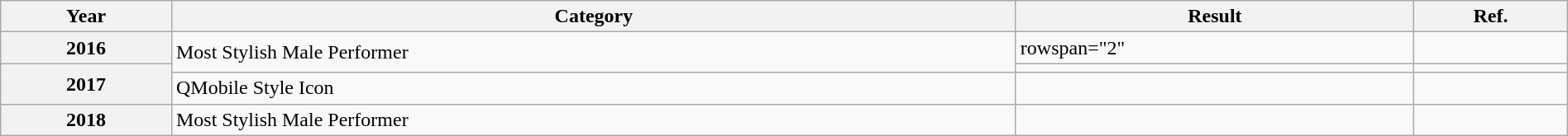<table class="wikitable plainrowheaders" width="100%" "textcolor:#000;">
<tr>
<th>Year</th>
<th>Category</th>
<th>Result</th>
<th>Ref.</th>
</tr>
<tr>
<th>2016</th>
<td rowspan="2">Most Stylish Male Performer</td>
<td>rowspan="2" </td>
<td></td>
</tr>
<tr>
<th rowspan="2">2017</th>
<td></td>
</tr>
<tr>
<td>QMobile Style Icon</td>
<td></td>
<td></td>
</tr>
<tr>
<th>2018</th>
<td>Most Stylish Male Performer</td>
<td></td>
<td></td>
</tr>
</table>
